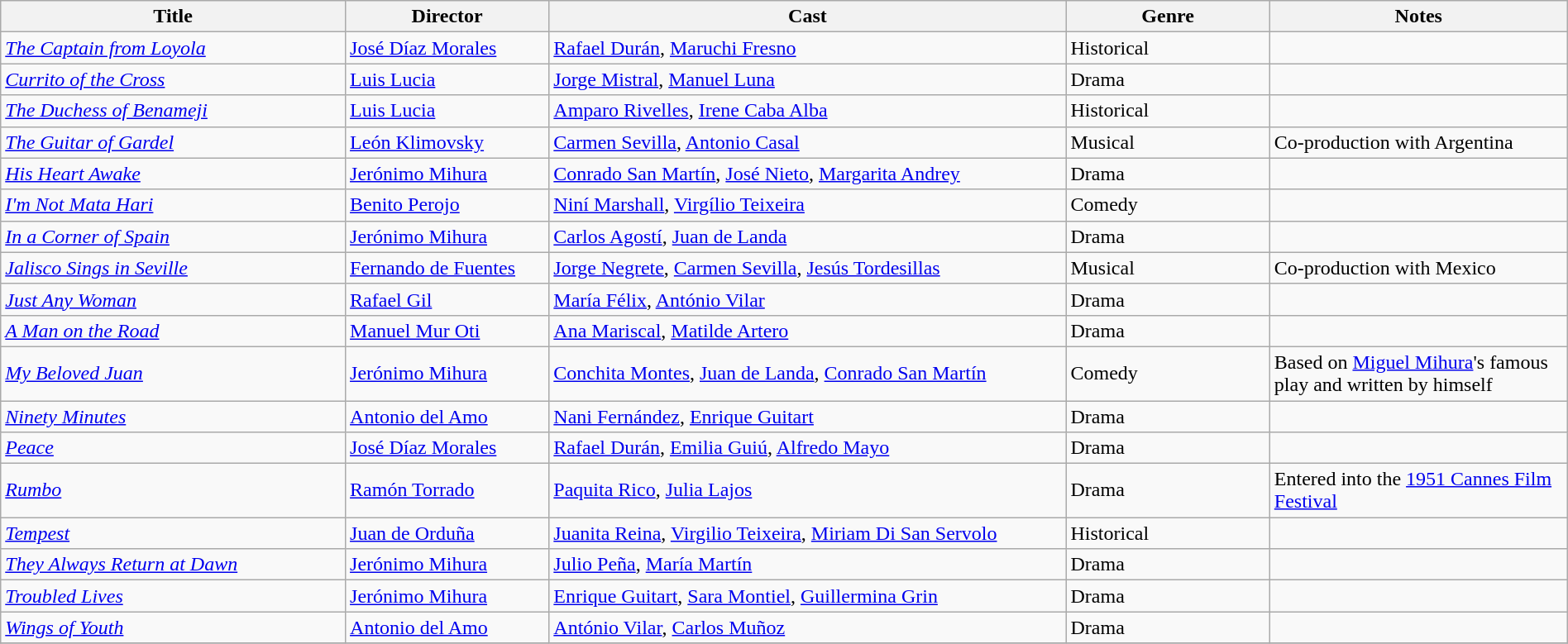<table class="wikitable" style="width:100%;">
<tr>
<th style="width:22%;">Title</th>
<th style="width:13%;">Director</th>
<th style="width:33%;">Cast</th>
<th style="width:13%;">Genre</th>
<th style="width:19%;">Notes</th>
</tr>
<tr>
<td><em><a href='#'>The Captain from Loyola</a></em></td>
<td><a href='#'>José Díaz Morales</a></td>
<td><a href='#'>Rafael Durán</a>, <a href='#'>Maruchi Fresno </a></td>
<td>Historical</td>
<td></td>
</tr>
<tr>
<td><em><a href='#'>Currito of the Cross</a></em></td>
<td><a href='#'>Luis Lucia</a></td>
<td><a href='#'>Jorge Mistral</a>, <a href='#'>Manuel Luna</a></td>
<td>Drama</td>
<td></td>
</tr>
<tr>
<td><em><a href='#'>The Duchess of Benameji</a></em></td>
<td><a href='#'>Luis Lucia</a></td>
<td><a href='#'>Amparo Rivelles</a>, <a href='#'>Irene Caba Alba</a></td>
<td>Historical</td>
<td></td>
</tr>
<tr>
<td><em><a href='#'>The Guitar of Gardel</a></em></td>
<td><a href='#'>León Klimovsky</a></td>
<td><a href='#'>Carmen Sevilla</a>, <a href='#'>Antonio Casal</a></td>
<td>Musical</td>
<td>Co-production with Argentina</td>
</tr>
<tr>
<td><em><a href='#'>His Heart Awake</a></em></td>
<td><a href='#'>Jerónimo Mihura</a></td>
<td><a href='#'>Conrado San Martín</a>, <a href='#'>José Nieto</a>, <a href='#'>Margarita Andrey</a></td>
<td>Drama</td>
<td></td>
</tr>
<tr>
<td><em><a href='#'>I'm Not Mata Hari</a></em></td>
<td><a href='#'>Benito Perojo</a></td>
<td><a href='#'>Niní Marshall</a>, <a href='#'>Virgílio Teixeira</a></td>
<td>Comedy</td>
<td></td>
</tr>
<tr>
<td><em><a href='#'>In a Corner of Spain</a></em></td>
<td><a href='#'>Jerónimo Mihura</a></td>
<td><a href='#'>Carlos Agostí</a>, <a href='#'>Juan de Landa</a></td>
<td>Drama</td>
<td></td>
</tr>
<tr>
<td><em><a href='#'>Jalisco Sings in Seville</a></em></td>
<td><a href='#'>Fernando de Fuentes</a></td>
<td><a href='#'>Jorge Negrete</a>, <a href='#'>Carmen Sevilla</a>, <a href='#'>Jesús Tordesillas</a></td>
<td>Musical</td>
<td>Co-production with Mexico</td>
</tr>
<tr>
<td><em><a href='#'>Just Any Woman</a></em></td>
<td><a href='#'>Rafael Gil</a></td>
<td><a href='#'>María Félix</a>, <a href='#'>António Vilar</a></td>
<td>Drama</td>
<td></td>
</tr>
<tr>
<td><em><a href='#'>A Man on the Road</a></em></td>
<td><a href='#'>Manuel Mur Oti</a></td>
<td><a href='#'>Ana Mariscal</a>, <a href='#'>Matilde Artero</a></td>
<td>Drama</td>
<td></td>
</tr>
<tr>
<td><em><a href='#'>My Beloved Juan</a></em></td>
<td><a href='#'>Jerónimo Mihura</a></td>
<td><a href='#'>Conchita Montes</a>, <a href='#'>Juan de Landa</a>, <a href='#'>Conrado San Martín</a></td>
<td>Comedy</td>
<td>Based on <a href='#'>Miguel Mihura</a>'s famous play and written by himself</td>
</tr>
<tr>
<td><em><a href='#'>Ninety Minutes</a></em></td>
<td><a href='#'>Antonio del Amo </a></td>
<td><a href='#'>Nani Fernández</a>, <a href='#'>Enrique Guitart</a></td>
<td>Drama</td>
<td></td>
</tr>
<tr>
<td><em><a href='#'>Peace</a></em></td>
<td><a href='#'>José Díaz Morales</a></td>
<td><a href='#'>Rafael Durán</a>, <a href='#'>Emilia Guiú</a>, <a href='#'>Alfredo Mayo</a></td>
<td>Drama</td>
<td></td>
</tr>
<tr>
<td><em><a href='#'>Rumbo</a></em></td>
<td><a href='#'>Ramón Torrado</a></td>
<td><a href='#'>Paquita Rico</a>, <a href='#'>Julia Lajos</a></td>
<td>Drama</td>
<td>Entered into the <a href='#'>1951 Cannes Film Festival</a></td>
</tr>
<tr>
<td><em><a href='#'>Tempest</a></em></td>
<td><a href='#'>Juan de Orduña</a></td>
<td><a href='#'>Juanita Reina</a>, <a href='#'>Virgilio Teixeira</a>, <a href='#'>Miriam Di San Servolo</a></td>
<td>Historical</td>
<td></td>
</tr>
<tr>
<td><em><a href='#'>They Always Return at Dawn</a></em></td>
<td><a href='#'>Jerónimo Mihura </a></td>
<td><a href='#'>Julio Peña</a>, <a href='#'>María Martín</a></td>
<td>Drama</td>
<td></td>
</tr>
<tr>
<td><em><a href='#'>Troubled Lives</a></em></td>
<td><a href='#'>Jerónimo Mihura </a></td>
<td><a href='#'>Enrique Guitart</a>, <a href='#'>Sara Montiel</a>, <a href='#'>Guillermina Grin</a></td>
<td>Drama</td>
<td></td>
</tr>
<tr>
<td><em><a href='#'>Wings of Youth</a></em></td>
<td><a href='#'>Antonio del Amo</a></td>
<td><a href='#'>António Vilar</a>, <a href='#'>Carlos Muñoz</a></td>
<td>Drama</td>
<td></td>
</tr>
<tr>
</tr>
</table>
